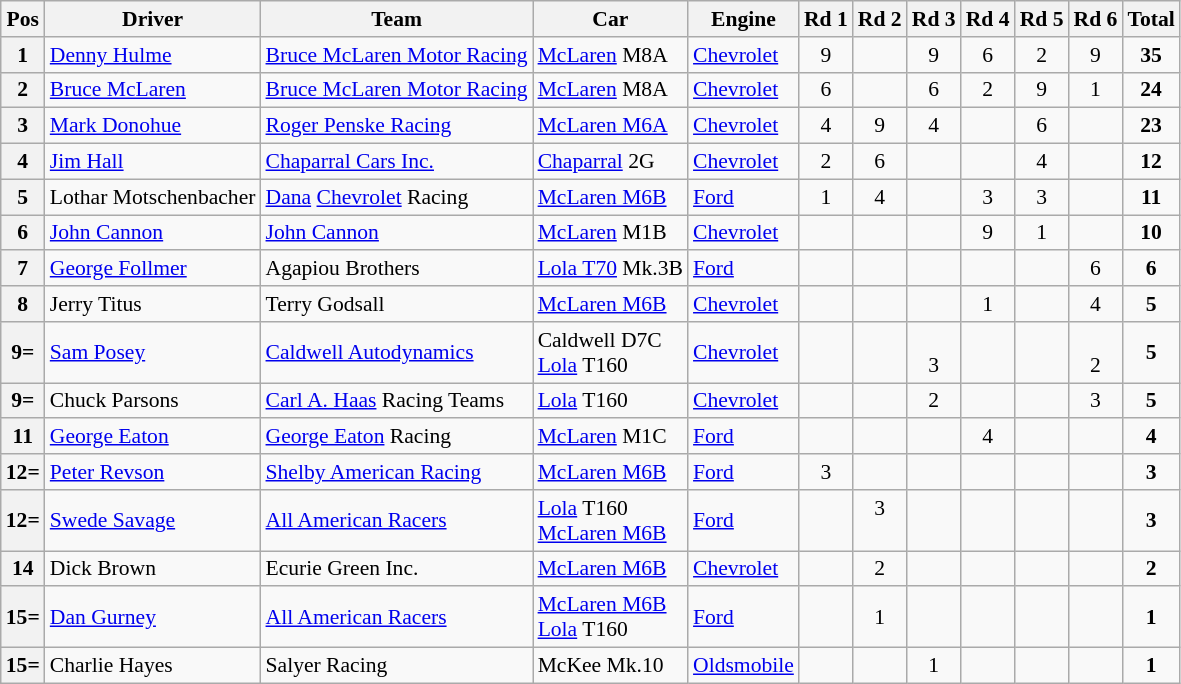<table class="wikitable" style="font-size: 90%;">
<tr>
<th>Pos</th>
<th>Driver</th>
<th>Team</th>
<th>Car</th>
<th>Engine</th>
<th>Rd 1</th>
<th>Rd 2</th>
<th>Rd 3</th>
<th>Rd 4</th>
<th>Rd 5</th>
<th>Rd 6</th>
<th>Total</th>
</tr>
<tr>
<th>1</th>
<td> <a href='#'>Denny Hulme</a></td>
<td> <a href='#'>Bruce McLaren Motor Racing</a></td>
<td><a href='#'>McLaren</a> M8A</td>
<td><a href='#'>Chevrolet</a></td>
<td align="center">9</td>
<td></td>
<td align="center">9</td>
<td align="center">6</td>
<td align="center">2</td>
<td align="center">9</td>
<td align="center"><strong>35</strong></td>
</tr>
<tr>
<th>2</th>
<td> <a href='#'>Bruce McLaren</a></td>
<td> <a href='#'>Bruce McLaren Motor Racing</a></td>
<td><a href='#'>McLaren</a> M8A</td>
<td><a href='#'>Chevrolet</a></td>
<td align="center">6</td>
<td></td>
<td align="center">6</td>
<td align="center">2</td>
<td align="center">9</td>
<td align="center">1</td>
<td align="center"><strong>24</strong></td>
</tr>
<tr>
<th>3</th>
<td> <a href='#'>Mark Donohue</a></td>
<td> <a href='#'>Roger Penske Racing</a></td>
<td><a href='#'>McLaren M6A</a></td>
<td><a href='#'>Chevrolet</a></td>
<td align="center">4</td>
<td align="center">9</td>
<td align="center">4</td>
<td></td>
<td align="center">6</td>
<td></td>
<td align="center"><strong>23</strong></td>
</tr>
<tr>
<th>4</th>
<td> <a href='#'>Jim Hall</a></td>
<td> <a href='#'>Chaparral Cars Inc.</a></td>
<td><a href='#'>Chaparral</a> 2G</td>
<td><a href='#'>Chevrolet</a></td>
<td align="center">2</td>
<td align="center">6</td>
<td></td>
<td></td>
<td align="center">4</td>
<td></td>
<td align="center"><strong>12</strong></td>
</tr>
<tr>
<th>5</th>
<td> Lothar Motschenbacher</td>
<td> <a href='#'>Dana</a> <a href='#'>Chevrolet</a> Racing</td>
<td><a href='#'>McLaren M6B</a></td>
<td><a href='#'>Ford</a></td>
<td align="center">1</td>
<td align="center">4</td>
<td></td>
<td align="center">3</td>
<td align="center">3</td>
<td></td>
<td align="center"><strong>11</strong></td>
</tr>
<tr>
<th>6</th>
<td> <a href='#'>John Cannon</a></td>
<td> <a href='#'>John Cannon</a></td>
<td><a href='#'>McLaren</a> M1B</td>
<td><a href='#'>Chevrolet</a></td>
<td></td>
<td></td>
<td></td>
<td align="center">9</td>
<td align="center">1</td>
<td></td>
<td align="center"><strong>10</strong></td>
</tr>
<tr>
<th>7</th>
<td> <a href='#'>George Follmer</a></td>
<td> Agapiou Brothers</td>
<td><a href='#'>Lola T70</a> Mk.3B</td>
<td><a href='#'>Ford</a></td>
<td></td>
<td></td>
<td></td>
<td></td>
<td></td>
<td align="center">6</td>
<td align="center"><strong>6</strong></td>
</tr>
<tr>
<th>8</th>
<td> Jerry Titus</td>
<td> Terry Godsall</td>
<td><a href='#'>McLaren M6B</a></td>
<td><a href='#'>Chevrolet</a></td>
<td></td>
<td></td>
<td></td>
<td align="center">1</td>
<td></td>
<td align="center">4</td>
<td align="center"><strong>5</strong></td>
</tr>
<tr>
<th>9=</th>
<td> <a href='#'>Sam Posey</a></td>
<td> <a href='#'>Caldwell Autodynamics</a></td>
<td>Caldwell D7C<br><a href='#'>Lola</a> T160</td>
<td><a href='#'>Chevrolet</a></td>
<td></td>
<td></td>
<td align="center"> <br>3</td>
<td></td>
<td></td>
<td align="center"> <br>2</td>
<td align="center"><strong>5</strong></td>
</tr>
<tr>
<th>9=</th>
<td> Chuck Parsons</td>
<td> <a href='#'>Carl A. Haas</a> Racing Teams</td>
<td><a href='#'>Lola</a> T160</td>
<td><a href='#'>Chevrolet</a></td>
<td></td>
<td></td>
<td align="center">2</td>
<td></td>
<td></td>
<td align="center">3</td>
<td align="center"><strong>5</strong></td>
</tr>
<tr>
<th>11</th>
<td> <a href='#'>George Eaton</a></td>
<td> <a href='#'>George Eaton</a> Racing</td>
<td><a href='#'>McLaren</a> M1C</td>
<td><a href='#'>Ford</a></td>
<td></td>
<td></td>
<td></td>
<td align="center">4</td>
<td></td>
<td></td>
<td align="center"><strong>4</strong></td>
</tr>
<tr>
<th>12=</th>
<td> <a href='#'>Peter Revson</a></td>
<td> <a href='#'>Shelby American Racing</a></td>
<td><a href='#'>McLaren M6B</a></td>
<td><a href='#'>Ford</a></td>
<td align="center">3</td>
<td></td>
<td></td>
<td></td>
<td></td>
<td></td>
<td align="center"><strong>3</strong></td>
</tr>
<tr>
<th>12=</th>
<td> <a href='#'>Swede Savage</a></td>
<td> <a href='#'>All American Racers</a></td>
<td><a href='#'>Lola</a> T160<br><a href='#'>McLaren M6B</a></td>
<td><a href='#'>Ford</a></td>
<td></td>
<td align="center">3<br> </td>
<td></td>
<td></td>
<td></td>
<td></td>
<td align="center"><strong>3</strong></td>
</tr>
<tr>
<th>14</th>
<td> Dick Brown</td>
<td> Ecurie Green Inc.</td>
<td><a href='#'>McLaren M6B</a></td>
<td><a href='#'>Chevrolet</a></td>
<td></td>
<td align="center">2</td>
<td></td>
<td></td>
<td></td>
<td></td>
<td align="center"><strong>2</strong></td>
</tr>
<tr>
<th>15=</th>
<td> <a href='#'>Dan Gurney</a></td>
<td> <a href='#'>All American Racers</a></td>
<td><a href='#'>McLaren M6B</a><br><a href='#'>Lola</a> T160</td>
<td><a href='#'>Ford</a></td>
<td></td>
<td align="center">1</td>
<td></td>
<td></td>
<td></td>
<td></td>
<td align="center"><strong>1</strong></td>
</tr>
<tr>
<th>15=</th>
<td> Charlie Hayes</td>
<td> Salyer Racing</td>
<td>McKee Mk.10</td>
<td><a href='#'>Oldsmobile</a></td>
<td></td>
<td></td>
<td align="center">1</td>
<td></td>
<td></td>
<td></td>
<td align="center"><strong>1</strong></td>
</tr>
</table>
